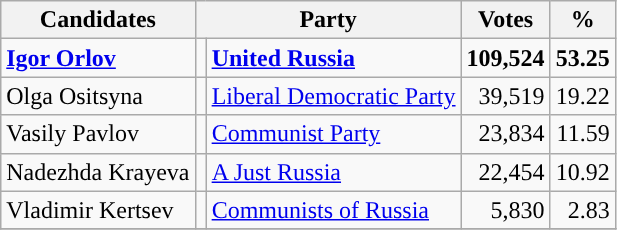<table class="wikitable sortable">
<tr>
<th>Candidates</th>
<th colspan="2">Party</th>
<th>Votes</th>
<th>%</th>
</tr>
<tr>
<td><strong><a href='#'>Igor Orlov</a></strong></td>
<td style="color:inherit;background:"></td>
<td><strong><a href='#'>United Russia</a></strong></td>
<td align=right><strong>109,524</strong></td>
<td align=right><strong>53.25</strong></td>
</tr>
<tr>
<td>Olga Ositsyna</td>
<td style="color:inherit;background:"></td>
<td><a href='#'>Liberal Democratic Party</a></td>
<td align=right>39,519</td>
<td align=right>19.22</td>
</tr>
<tr>
<td>Vasily Pavlov</td>
<td style="color:inherit;background:"></td>
<td><a href='#'>Communist Party</a></td>
<td align=right>23,834</td>
<td align=right>11.59</td>
</tr>
<tr>
<td>Nadezhda Krayeva</td>
<td style="color:inherit;background:"></td>
<td><a href='#'>A Just Russia</a></td>
<td align=right>22,454</td>
<td align=right>10.92</td>
</tr>
<tr>
<td>Vladimir Kertsev</td>
<td style="color:inherit;background:"></td>
<td><a href='#'>Communists of Russia</a></td>
<td align=right>5,830</td>
<td align=right>2.83</td>
</tr>
<tr>
</tr>
</table>
